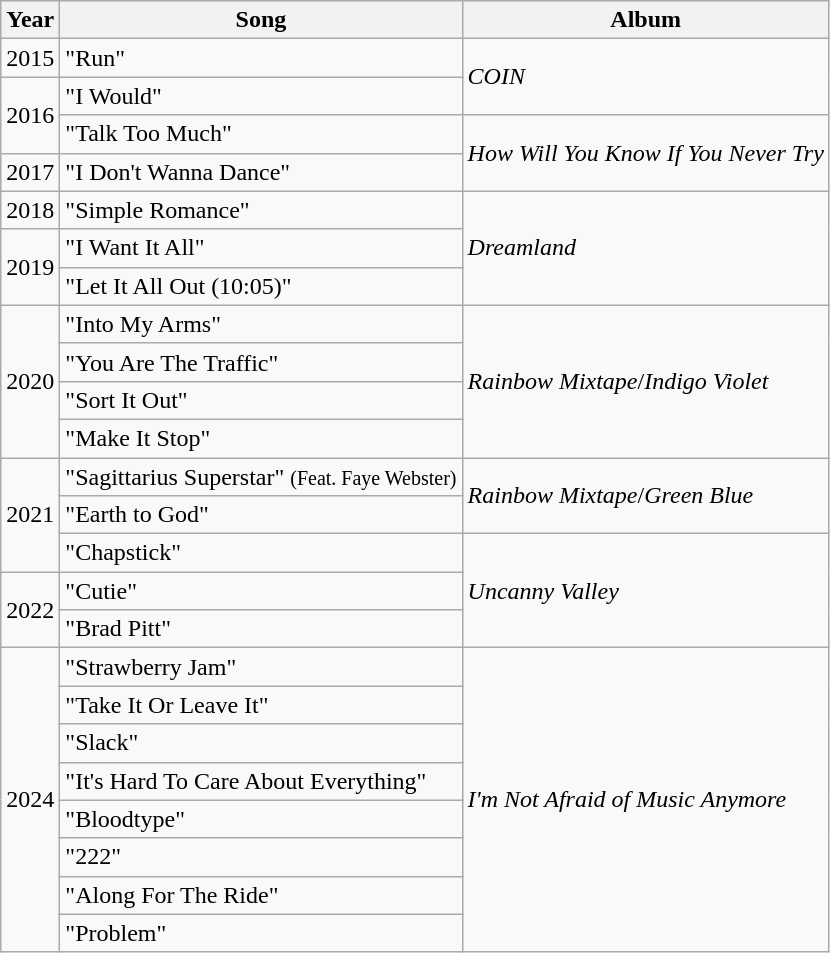<table class="wikitable">
<tr>
<th>Year</th>
<th>Song</th>
<th>Album</th>
</tr>
<tr>
<td>2015</td>
<td>"Run" </td>
<td rowspan="2"><em>COIN</em></td>
</tr>
<tr>
<td rowspan="2">2016</td>
<td>"I Would" </td>
</tr>
<tr>
<td>"Talk Too Much" </td>
<td rowspan="2"><em>How Will You Know If You Never Try</em></td>
</tr>
<tr>
<td>2017</td>
<td>"I Don't Wanna Dance" </td>
</tr>
<tr>
<td>2018</td>
<td>"Simple Romance" </td>
<td rowspan="3"><em>Dreamland</em></td>
</tr>
<tr>
<td rowspan="2">2019</td>
<td>"I Want It All"</td>
</tr>
<tr>
<td>"Let It All Out (10:05)"</td>
</tr>
<tr>
<td rowspan="4">2020</td>
<td>"Into My Arms"</td>
<td rowspan="4"><em>Rainbow Mixtape</em>/<em>Indigo Violet</em></td>
</tr>
<tr>
<td>"You Are The Traffic"</td>
</tr>
<tr>
<td>"Sort It Out"</td>
</tr>
<tr>
<td>"Make It Stop"</td>
</tr>
<tr>
<td rowspan="3">2021</td>
<td>"Sagittarius Superstar" <small>(Feat. Faye Webster)</small></td>
<td rowspan="2"><em>Rainbow Mixtape</em>/<em>Green Blue</em></td>
</tr>
<tr>
<td>"Earth to God"</td>
</tr>
<tr>
<td>"Chapstick"</td>
<td rowspan="3"><em>Uncanny Valley</em></td>
</tr>
<tr>
<td rowspan="2">2022</td>
<td>"Cutie"</td>
</tr>
<tr>
<td>"Brad Pitt"</td>
</tr>
<tr>
<td rowspan="8">2024</td>
<td>"Strawberry Jam"</td>
<td rowspan="8"><em>I'm Not Afraid of Music Anymore </em></td>
</tr>
<tr>
<td>"Take It Or Leave It"</td>
</tr>
<tr>
<td>"Slack"</td>
</tr>
<tr>
<td>"It's Hard To Care About Everything"</td>
</tr>
<tr>
<td>"Bloodtype"</td>
</tr>
<tr>
<td>"222"</td>
</tr>
<tr>
<td>"Along For The Ride"</td>
</tr>
<tr>
<td>"Problem"</td>
</tr>
</table>
